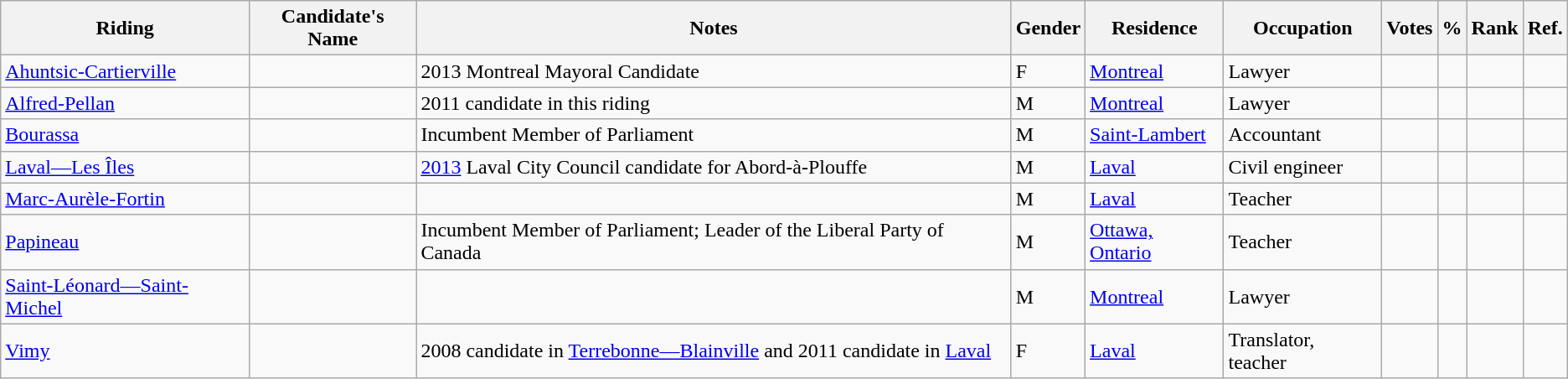<table class="wikitable sortable">
<tr>
<th>Riding</th>
<th>Candidate's Name</th>
<th>Notes</th>
<th>Gender</th>
<th>Residence</th>
<th>Occupation</th>
<th>Votes</th>
<th>%</th>
<th>Rank</th>
<th>Ref.</th>
</tr>
<tr>
<td><a href='#'>Ahuntsic-Cartierville</a></td>
<td></td>
<td>2013 Montreal Mayoral Candidate</td>
<td>F</td>
<td><a href='#'>Montreal</a></td>
<td>Lawyer</td>
<td></td>
<td></td>
<td></td>
<td></td>
</tr>
<tr>
<td><a href='#'>Alfred-Pellan</a></td>
<td></td>
<td>2011 candidate in this riding</td>
<td>M</td>
<td><a href='#'>Montreal</a></td>
<td>Lawyer</td>
<td></td>
<td></td>
<td></td>
<td></td>
</tr>
<tr>
<td><a href='#'>Bourassa</a></td>
<td></td>
<td>Incumbent Member of Parliament</td>
<td>M</td>
<td><a href='#'>Saint-Lambert</a></td>
<td>Accountant</td>
<td></td>
<td></td>
<td></td>
<td></td>
</tr>
<tr>
<td><a href='#'>Laval—Les Îles</a></td>
<td></td>
<td><a href='#'>2013</a> Laval City Council candidate for Abord-à-Plouffe</td>
<td>M</td>
<td><a href='#'>Laval</a></td>
<td>Civil engineer</td>
<td></td>
<td></td>
<td></td>
<td></td>
</tr>
<tr>
<td><a href='#'>Marc-Aurèle-Fortin</a></td>
<td></td>
<td></td>
<td>M</td>
<td><a href='#'>Laval</a></td>
<td>Teacher</td>
<td></td>
<td></td>
<td></td>
<td></td>
</tr>
<tr>
<td><a href='#'>Papineau</a></td>
<td></td>
<td>Incumbent Member of Parliament; Leader of the Liberal Party of Canada</td>
<td>M</td>
<td><a href='#'>Ottawa, Ontario</a></td>
<td>Teacher</td>
<td></td>
<td></td>
<td></td>
<td></td>
</tr>
<tr>
<td><a href='#'>Saint-Léonard—Saint-Michel</a></td>
<td></td>
<td></td>
<td>M</td>
<td><a href='#'>Montreal</a></td>
<td>Lawyer</td>
<td></td>
<td></td>
<td></td>
<td></td>
</tr>
<tr>
<td><a href='#'>Vimy</a></td>
<td></td>
<td>2008 candidate in <a href='#'>Terrebonne—Blainville</a> and 2011 candidate in <a href='#'>Laval</a></td>
<td>F</td>
<td><a href='#'>Laval</a></td>
<td>Translator, teacher</td>
<td></td>
<td></td>
<td></td>
<td></td>
</tr>
</table>
